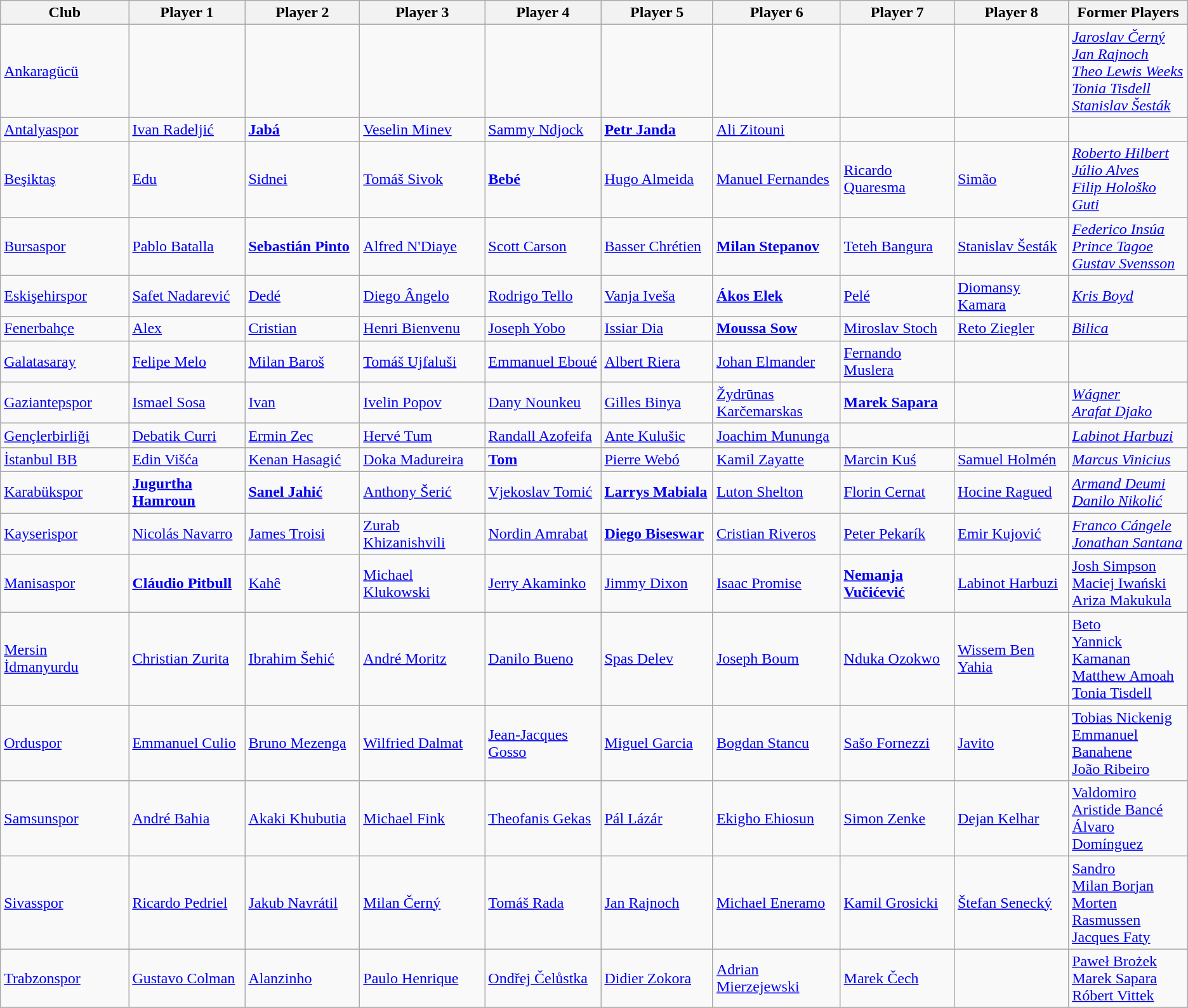<table class="wikitable">
<tr>
<th width="170">Club</th>
<th width="170">Player 1</th>
<th width="170">Player 2</th>
<th width="170">Player 3</th>
<th width="170">Player 4</th>
<th width="170">Player 5</th>
<th width="170">Player 6</th>
<th width="170">Player 7</th>
<th width="170">Player 8</th>
<th width="170">Former Players</th>
</tr>
<tr>
<td><a href='#'>Ankaragücü</a></td>
<td></td>
<td></td>
<td></td>
<td></td>
<td></td>
<td></td>
<td></td>
<td></td>
<td> <em><a href='#'>Jaroslav Černý</a></em> <br>  <em><a href='#'>Jan Rajnoch</a></em> <br>  <em><a href='#'>Theo Lewis Weeks</a></em> <br>  <em><a href='#'>Tonia Tisdell</a></em> <br>  <em><a href='#'>Stanislav Šesták</a></em></td>
</tr>
<tr>
<td><a href='#'>Antalyaspor</a></td>
<td> <a href='#'>Ivan Radeljić</a></td>
<td> <strong><a href='#'>Jabá</a></strong></td>
<td> <a href='#'>Veselin Minev</a></td>
<td> <a href='#'>Sammy Ndjock</a></td>
<td> <strong><a href='#'>Petr Janda</a></strong></td>
<td> <a href='#'>Ali Zitouni</a></td>
<td></td>
<td></td>
<td></td>
</tr>
<tr>
<td><a href='#'>Beşiktaş</a></td>
<td> <a href='#'>Edu</a></td>
<td> <a href='#'>Sidnei</a></td>
<td> <a href='#'>Tomáš Sivok</a></td>
<td> <strong><a href='#'>Bebé</a></strong></td>
<td> <a href='#'>Hugo Almeida</a></td>
<td> <a href='#'>Manuel Fernandes</a></td>
<td> <a href='#'>Ricardo Quaresma</a></td>
<td> <a href='#'>Simão</a></td>
<td> <em><a href='#'>Roberto Hilbert</a></em> <br>  <em><a href='#'>Júlio Alves</a></em> <br>  <em><a href='#'>Filip Hološko</a></em> <br>  <em><a href='#'>Guti</a></em></td>
</tr>
<tr>
<td><a href='#'>Bursaspor</a></td>
<td> <a href='#'>Pablo Batalla</a></td>
<td> <strong><a href='#'>Sebastián Pinto</a></strong></td>
<td> <a href='#'>Alfred N'Diaye</a></td>
<td> <a href='#'>Scott Carson</a></td>
<td> <a href='#'>Basser Chrétien</a></td>
<td> <strong><a href='#'>Milan Stepanov</a></strong></td>
<td> <a href='#'>Teteh Bangura</a></td>
<td> <a href='#'>Stanislav Šesták</a></td>
<td> <em><a href='#'>Federico Insúa</a></em> <br>  <em><a href='#'>Prince Tagoe</a></em> <br>  <em><a href='#'>Gustav Svensson</a></em></td>
</tr>
<tr>
<td><a href='#'>Eskişehirspor</a></td>
<td> <a href='#'>Safet Nadarević</a></td>
<td> <a href='#'>Dedé</a></td>
<td> <a href='#'>Diego Ângelo</a></td>
<td> <a href='#'>Rodrigo Tello</a></td>
<td> <a href='#'>Vanja Iveša</a></td>
<td> <strong><a href='#'>Ákos Elek</a></strong></td>
<td> <a href='#'>Pelé</a></td>
<td> <a href='#'>Diomansy Kamara</a></td>
<td> <em><a href='#'>Kris Boyd</a></em></td>
</tr>
<tr>
<td><a href='#'>Fenerbahçe</a></td>
<td> <a href='#'>Alex</a></td>
<td> <a href='#'>Cristian</a></td>
<td> <a href='#'>Henri Bienvenu</a></td>
<td> <a href='#'>Joseph Yobo</a></td>
<td> <a href='#'>Issiar Dia</a></td>
<td> <strong><a href='#'>Moussa Sow</a></strong></td>
<td> <a href='#'>Miroslav Stoch</a></td>
<td> <a href='#'>Reto Ziegler</a></td>
<td> <em><a href='#'>Bilica</a></em></td>
</tr>
<tr>
<td><a href='#'>Galatasaray</a></td>
<td> <a href='#'>Felipe Melo</a></td>
<td> <a href='#'>Milan Baroš</a></td>
<td> <a href='#'>Tomáš Ujfaluši</a></td>
<td> <a href='#'>Emmanuel Eboué</a></td>
<td> <a href='#'>Albert Riera</a></td>
<td> <a href='#'>Johan Elmander</a></td>
<td> <a href='#'>Fernando Muslera</a></td>
<td></td>
<td></td>
</tr>
<tr>
<td><a href='#'>Gaziantepspor</a></td>
<td> <a href='#'>Ismael Sosa</a></td>
<td> <a href='#'>Ivan</a></td>
<td> <a href='#'>Ivelin Popov</a></td>
<td> <a href='#'>Dany Nounkeu</a></td>
<td> <a href='#'>Gilles Binya</a></td>
<td> <a href='#'>Žydrūnas Karčemarskas</a></td>
<td> <strong><a href='#'>Marek Sapara</a></strong></td>
<td></td>
<td> <em><a href='#'>Wágner</a></em> <br>  <em><a href='#'>Arafat Djako</a></em></td>
</tr>
<tr>
<td><a href='#'>Gençlerbirliği</a></td>
<td> <a href='#'>Debatik Curri</a></td>
<td> <a href='#'>Ermin Zec</a></td>
<td> <a href='#'>Hervé Tum</a></td>
<td> <a href='#'>Randall Azofeifa</a></td>
<td> <a href='#'>Ante Kulušic</a></td>
<td> <a href='#'>Joachim Mununga</a></td>
<td></td>
<td></td>
<td> <em><a href='#'>Labinot Harbuzi</a></em></td>
</tr>
<tr>
<td><a href='#'>İstanbul BB</a></td>
<td> <a href='#'>Edin Višća</a></td>
<td> <a href='#'>Kenan Hasagić</a></td>
<td> <a href='#'>Doka Madureira</a></td>
<td> <strong><a href='#'>Tom</a></strong></td>
<td> <a href='#'>Pierre Webó</a></td>
<td> <a href='#'>Kamil Zayatte</a></td>
<td> <a href='#'>Marcin Kuś</a></td>
<td> <a href='#'>Samuel Holmén</a></td>
<td> <em><a href='#'>Marcus Vinicius</a></em></td>
</tr>
<tr>
<td><a href='#'>Karabükspor</a></td>
<td> <strong><a href='#'>Jugurtha Hamroun</a></strong></td>
<td> <strong><a href='#'>Sanel Jahić</a></strong></td>
<td> <a href='#'>Anthony Šerić</a></td>
<td> <a href='#'>Vjekoslav Tomić</a></td>
<td> <strong><a href='#'>Larrys Mabiala</a></strong></td>
<td> <a href='#'>Luton Shelton</a></td>
<td> <a href='#'>Florin Cernat</a></td>
<td> <a href='#'>Hocine Ragued</a></td>
<td> <em><a href='#'>Armand Deumi</a></em> <br>  <em><a href='#'>Danilo Nikolić</a></em></td>
</tr>
<tr>
<td><a href='#'>Kayserispor</a></td>
<td> <a href='#'>Nicolás Navarro</a></td>
<td> <a href='#'>James Troisi</a></td>
<td> <a href='#'>Zurab Khizanishvili</a></td>
<td> <a href='#'>Nordin Amrabat</a></td>
<td> <strong><a href='#'>Diego Biseswar</a></strong></td>
<td> <a href='#'>Cristian Riveros</a></td>
<td> <a href='#'>Peter Pekarík</a></td>
<td> <a href='#'>Emir Kujović</a></td>
<td> <em><a href='#'>Franco Cángele</a></em> <br>  <em><a href='#'>Jonathan Santana</a></em></td>
</tr>
<tr>
<td><a href='#'>Manisaspor</a></td>
<td> <strong><a href='#'>Cláudio Pitbull</a></strong></td>
<td> <a href='#'>Kahê</a></td>
<td> <a href='#'>Michael Klukowski</a></td>
<td> <a href='#'>Jerry Akaminko</a></td>
<td> <a href='#'>Jimmy Dixon</a></td>
<td> <a href='#'>Isaac Promise</a></td>
<td> <strong><a href='#'>Nemanja Vučićević</a><em></td>
<td> </strong><a href='#'>Labinot Harbuzi</a><strong></td>
<td> </em><a href='#'>Josh Simpson</a><em> <br>  </em><a href='#'>Maciej Iwański</a><em> <br>  </em><a href='#'>Ariza Makukula</a><em></td>
</tr>
<tr>
<td><a href='#'>Mersin İdmanyurdu</a></td>
<td> <a href='#'>Christian Zurita</a></td>
<td> <a href='#'>Ibrahim Šehić</a></td>
<td> <a href='#'>André Moritz</a></td>
<td> </strong><a href='#'>Danilo Bueno</a><strong></td>
<td> </strong><a href='#'>Spas Delev</a><strong></td>
<td> <a href='#'>Joseph Boum</a></td>
<td> <a href='#'>Nduka Ozokwo</a></td>
<td> <a href='#'>Wissem Ben Yahia</a></td>
<td> <a href='#'>Beto</a> <br>  </em><a href='#'>Yannick Kamanan</a><em> <br>  </em><a href='#'>Matthew Amoah</a><em> <br>  </em><a href='#'>Tonia Tisdell</a><em></td>
</tr>
<tr>
<td><a href='#'>Orduspor</a></td>
<td> <a href='#'>Emmanuel Culio</a></td>
<td> </strong><a href='#'>Bruno Mezenga</a><strong></td>
<td> <a href='#'>Wilfried Dalmat</a></td>
<td> <a href='#'>Jean-Jacques Gosso</a></td>
<td> <a href='#'>Miguel Garcia</a></td>
<td> <a href='#'>Bogdan Stancu</a></td>
<td> <a href='#'>Sašo Fornezzi</a></td>
<td> </strong><a href='#'>Javito</a><strong></td>
<td> </em><a href='#'>Tobias Nickenig</a><em> <br>  </em><a href='#'>Emmanuel Banahene</a><em> <br>  </em><a href='#'>João Ribeiro</a><em></td>
</tr>
<tr>
<td><a href='#'>Samsunspor</a></td>
<td> <a href='#'>André Bahia</a></td>
<td> <a href='#'>Akaki Khubutia</a></td>
<td> <a href='#'>Michael Fink</a></td>
<td> </strong><a href='#'>Theofanis Gekas</a><strong></td>
<td> <a href='#'>Pál Lázár</a></td>
<td> <a href='#'>Ekigho Ehiosun</a></td>
<td> <a href='#'>Simon Zenke</a></td>
<td> </strong><a href='#'>Dejan Kelhar</a><strong></td>
<td> </em><a href='#'>Valdomiro</a><em> <br>  </em><a href='#'>Aristide Bancé</a><em> <br>  </em><a href='#'>Álvaro Domínguez</a><em></td>
</tr>
<tr>
<td><a href='#'>Sivasspor</a></td>
<td> <a href='#'>Ricardo Pedriel</a></td>
<td> <a href='#'>Jakub Navrátil</a></td>
<td> <a href='#'>Milan Černý</a></td>
<td> <a href='#'>Tomáš Rada</a></td>
<td> </strong><a href='#'>Jan Rajnoch</a><strong></td>
<td> <a href='#'>Michael Eneramo</a></td>
<td> <a href='#'>Kamil Grosicki</a></td>
<td> </strong><a href='#'>Štefan Senecký</a><strong></td>
<td> </em><a href='#'>Sandro</a><em> <br>  </em><a href='#'>Milan Borjan</a><em> <br>  </em><a href='#'>Morten Rasmussen</a><em> <br>  </em><a href='#'>Jacques Faty</a><em></td>
</tr>
<tr>
<td><a href='#'>Trabzonspor</a></td>
<td> <a href='#'>Gustavo Colman</a></td>
<td> <a href='#'>Alanzinho</a></td>
<td> <a href='#'>Paulo Henrique</a></td>
<td> <a href='#'>Ondřej Čelůstka</a></td>
<td> <a href='#'>Didier Zokora</a></td>
<td> <a href='#'>Adrian Mierzejewski</a></td>
<td> <a href='#'>Marek Čech</a></td>
<td></td>
<td> </em><a href='#'>Paweł Brożek</a><em> <br>  </em><a href='#'>Marek Sapara</a><em> <br>  </em><a href='#'>Róbert Vittek</a><em></td>
</tr>
<tr>
</tr>
</table>
